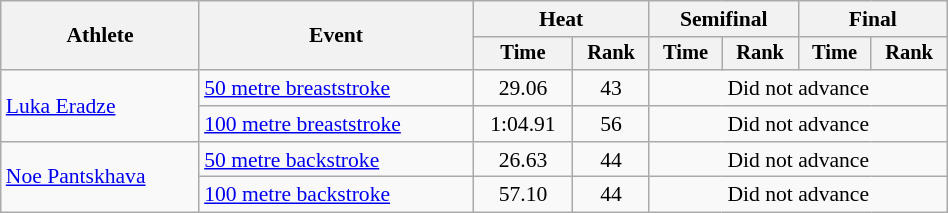<table class="wikitable" style="text-align:center; font-size:90%; width:50%;">
<tr>
<th rowspan="2">Athlete</th>
<th rowspan="2">Event</th>
<th colspan="2">Heat</th>
<th colspan="2">Semifinal</th>
<th colspan="2">Final</th>
</tr>
<tr style="font-size:95%">
<th>Time</th>
<th>Rank</th>
<th>Time</th>
<th>Rank</th>
<th>Time</th>
<th>Rank</th>
</tr>
<tr>
<td align=left rowspan=2><a href='#'>Luka Eradze</a></td>
<td align=left><a href='#'>50 metre breaststroke</a></td>
<td>29.06</td>
<td>43</td>
<td colspan=4>Did not advance</td>
</tr>
<tr>
<td align=left><a href='#'>100 metre breaststroke</a></td>
<td>1:04.91</td>
<td>56</td>
<td colspan=4>Did not advance</td>
</tr>
<tr>
<td align=left rowspan=2><a href='#'>Noe Pantskhava</a></td>
<td align=left><a href='#'>50 metre backstroke</a></td>
<td>26.63</td>
<td>44</td>
<td colspan=4>Did not advance</td>
</tr>
<tr>
<td align=left><a href='#'>100 metre backstroke</a></td>
<td>57.10</td>
<td>44</td>
<td colspan=4>Did not advance</td>
</tr>
</table>
